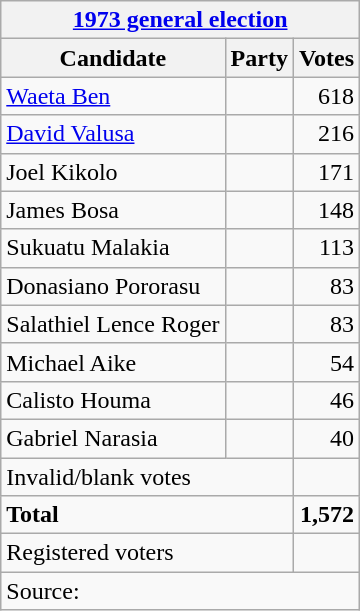<table class=wikitable style=text-align:left>
<tr>
<th colspan=3><a href='#'>1973 general election</a></th>
</tr>
<tr>
<th>Candidate</th>
<th>Party</th>
<th>Votes</th>
</tr>
<tr>
<td><a href='#'>Waeta Ben</a></td>
<td></td>
<td align=right>618</td>
</tr>
<tr>
<td><a href='#'>David Valusa</a></td>
<td></td>
<td align=right>216</td>
</tr>
<tr>
<td>Joel Kikolo</td>
<td></td>
<td align=right>171</td>
</tr>
<tr>
<td>James Bosa</td>
<td></td>
<td align=right>148</td>
</tr>
<tr>
<td>Sukuatu Malakia</td>
<td></td>
<td align=right>113</td>
</tr>
<tr>
<td>Donasiano Pororasu</td>
<td></td>
<td align=right>83</td>
</tr>
<tr>
<td>Salathiel Lence Roger</td>
<td></td>
<td align=right>83</td>
</tr>
<tr>
<td>Michael Aike</td>
<td></td>
<td align=right>54</td>
</tr>
<tr>
<td>Calisto Houma</td>
<td></td>
<td align=right>46</td>
</tr>
<tr>
<td>Gabriel Narasia</td>
<td></td>
<td align=right>40</td>
</tr>
<tr>
<td colspan=2>Invalid/blank votes</td>
<td></td>
</tr>
<tr>
<td colspan=2><strong>Total</strong></td>
<td align=right><strong>1,572</strong></td>
</tr>
<tr>
<td colspan=2>Registered voters</td>
<td align=right></td>
</tr>
<tr>
<td colspan=3>Source: </td>
</tr>
</table>
